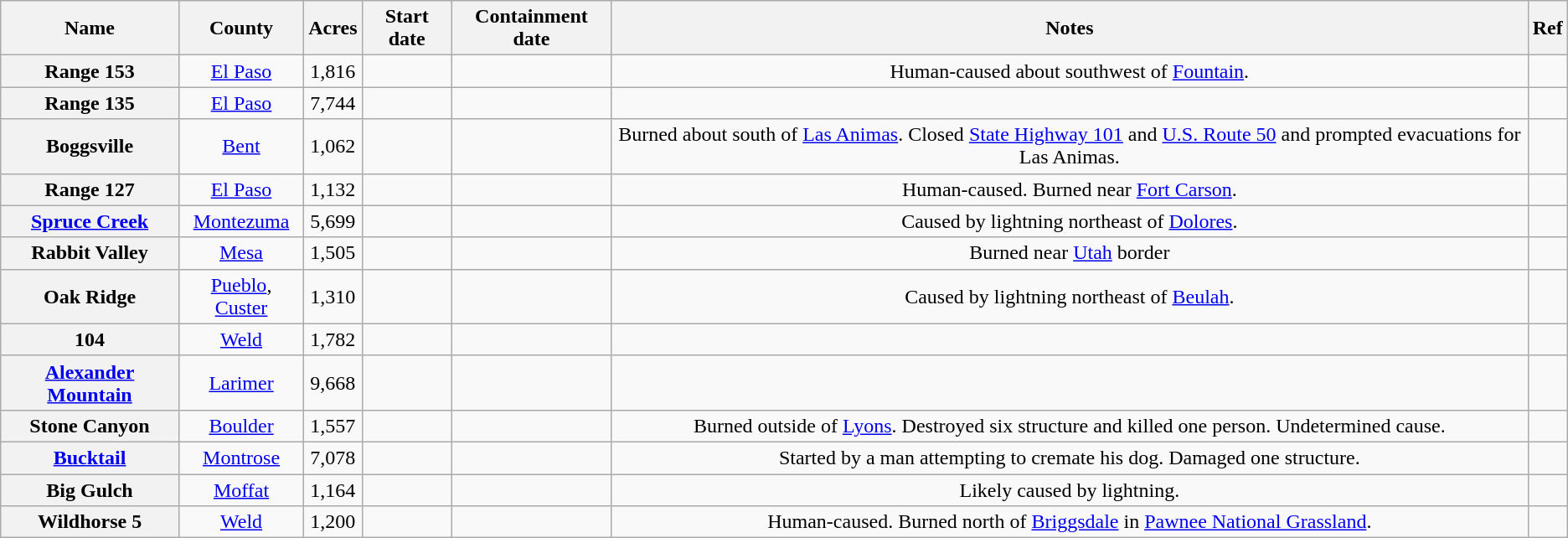<table class="wikitable sortable plainrowheaders mw-collapsible" style="text-align:center;">
<tr>
<th scope="col">Name</th>
<th scope="col">County </th>
<th scope="col">Acres</th>
<th scope="col">Start date</th>
<th scope="col">Containment date</th>
<th scope="col">Notes</th>
<th scope="col" class="unsortable">Ref</th>
</tr>
<tr>
<th scope="row">Range 153</th>
<td><a href='#'>El Paso</a></td>
<td>1,816</td>
<td></td>
<td></td>
<td>Human-caused about  southwest of <a href='#'>Fountain</a>.</td>
<td></td>
</tr>
<tr>
<th scope="row">Range 135</th>
<td><a href='#'>El Paso</a></td>
<td>7,744</td>
<td></td>
<td></td>
<td></td>
<td></td>
</tr>
<tr>
<th scope="row">Boggsville</th>
<td><a href='#'>Bent</a></td>
<td>1,062</td>
<td></td>
<td></td>
<td>Burned about  south of <a href='#'>Las Animas</a>. Closed <a href='#'>State Highway 101</a> and <a href='#'>U.S. Route 50</a> and prompted evacuations for Las Animas.</td>
<td></td>
</tr>
<tr>
<th scope="row">Range 127</th>
<td><a href='#'>El Paso</a></td>
<td>1,132</td>
<td></td>
<td></td>
<td>Human-caused. Burned near <a href='#'>Fort Carson</a>.</td>
<td></td>
</tr>
<tr>
<th scope="row"><a href='#'>Spruce Creek</a></th>
<td><a href='#'>Montezuma</a></td>
<td>5,699</td>
<td></td>
<td></td>
<td>Caused by lightning  northeast of <a href='#'>Dolores</a>.</td>
<td></td>
</tr>
<tr>
<th scope="row">Rabbit Valley</th>
<td><a href='#'>Mesa</a></td>
<td>1,505</td>
<td></td>
<td></td>
<td>Burned near <a href='#'>Utah</a> border</td>
<td></td>
</tr>
<tr>
<th scope="row">Oak Ridge</th>
<td><a href='#'>Pueblo</a>, <a href='#'>Custer</a></td>
<td>1,310</td>
<td></td>
<td></td>
<td>Caused by lightning  northeast of <a href='#'>Beulah</a>.</td>
<td></td>
</tr>
<tr>
<th scope="row">104</th>
<td><a href='#'>Weld</a></td>
<td>1,782</td>
<td></td>
<td></td>
<td></td>
<td></td>
</tr>
<tr>
<th scope="row"><a href='#'>Alexander Mountain</a></th>
<td><a href='#'>Larimer</a></td>
<td>9,668</td>
<td></td>
<td></td>
<td></td>
<td></td>
</tr>
<tr>
<th scope="row">Stone Canyon</th>
<td><a href='#'>Boulder</a></td>
<td>1,557</td>
<td></td>
<td></td>
<td>Burned outside of <a href='#'>Lyons</a>. Destroyed six structure and killed one person. Undetermined cause.</td>
<td></td>
</tr>
<tr>
<th scope="row"><a href='#'>Bucktail</a></th>
<td><a href='#'>Montrose</a></td>
<td>7,078</td>
<td></td>
<td></td>
<td>Started by a man attempting to cremate his dog. Damaged one structure.</td>
<td></td>
</tr>
<tr>
<th scope="row">Big Gulch</th>
<td><a href='#'>Moffat</a></td>
<td>1,164</td>
<td></td>
<td></td>
<td>Likely caused by lightning.</td>
<td></td>
</tr>
<tr>
<th scope="row">Wildhorse 5</th>
<td><a href='#'>Weld</a></td>
<td>1,200</td>
<td></td>
<td></td>
<td>Human-caused. Burned  north of <a href='#'>Briggsdale</a> in <a href='#'>Pawnee National Grassland</a>.</td>
<td></td>
</tr>
</table>
